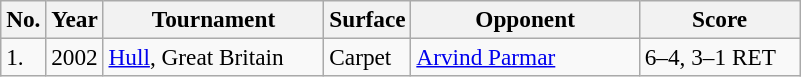<table class="sortable wikitable" style=font-size:97%>
<tr>
<th>No.</th>
<th style="width:30px">Year</th>
<th style="width:140px">Tournament</th>
<th style="width:50px">Surface</th>
<th style="width:145px">Opponent</th>
<th style="width:100px" class="unsortable">Score</th>
</tr>
<tr>
<td>1.</td>
<td>2002</td>
<td><a href='#'>Hull</a>, Great Britain</td>
<td>Carpet</td>
<td> <a href='#'>Arvind Parmar</a></td>
<td>6–4, 3–1 RET</td>
</tr>
</table>
